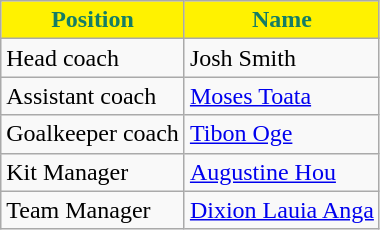<table class="wikitable">
<tr>
<th style="color:#157D65;background:#FFF200">Position</th>
<th style="color:#157D65;background:#FFF200">Name</th>
</tr>
<tr>
<td>Head coach</td>
<td> Josh Smith</td>
</tr>
<tr>
<td>Assistant coach</td>
<td> <a href='#'>Moses Toata</a></td>
</tr>
<tr>
<td>Goalkeeper coach</td>
<td> <a href='#'>Tibon Oge</a></td>
</tr>
<tr>
<td>Kit Manager</td>
<td> <a href='#'>Augustine Hou</a></td>
</tr>
<tr>
<td>Team Manager</td>
<td> <a href='#'>Dixion Lauia Anga</a></td>
</tr>
</table>
